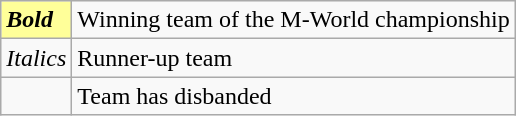<table class="wikitable">
<tr>
<td style="background-color:#FFFF99"><strong><em>Bold</em></strong></td>
<td>Winning team of the M-World championship</td>
</tr>
<tr>
<td><em>Italics</em></td>
<td>Runner-up team</td>
</tr>
<tr>
<td></td>
<td>Team has disbanded</td>
</tr>
</table>
